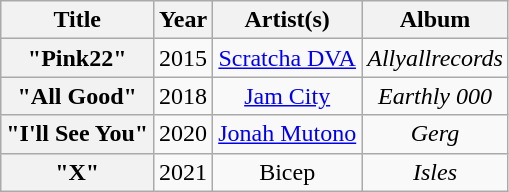<table class="wikitable plainrowheaders" style="text-align:center;">
<tr>
<th scope="col">Title</th>
<th scope="col">Year</th>
<th scope="col">Artist(s)</th>
<th scope="col">Album</th>
</tr>
<tr>
<th scope="row">"Pink22"</th>
<td>2015</td>
<td><a href='#'>Scratcha DVA</a></td>
<td><em>Allyallrecords</em></td>
</tr>
<tr>
<th scope="row">"All Good"</th>
<td>2018</td>
<td><a href='#'>Jam City</a></td>
<td><em>Earthly 000</em></td>
</tr>
<tr>
<th scope="row">"I'll See You"</th>
<td>2020</td>
<td><a href='#'>Jonah Mutono</a></td>
<td><em>Gerg</em></td>
</tr>
<tr>
<th scope="row">"X"</th>
<td>2021</td>
<td>Bicep</td>
<td><em>Isles</em></td>
</tr>
</table>
